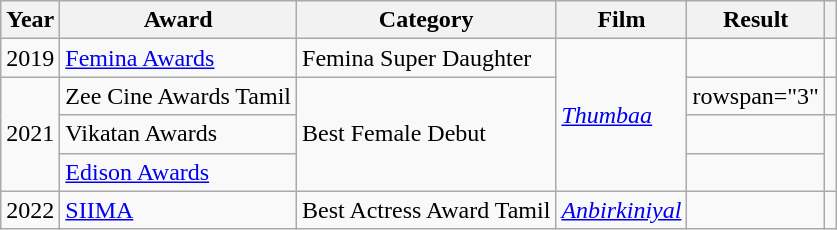<table class="wikitable sortable">
<tr>
<th>Year</th>
<th>Award</th>
<th>Category</th>
<th>Film</th>
<th>Result</th>
<th class="unsortable"></th>
</tr>
<tr>
<td>2019</td>
<td><a href='#'>Femina Awards</a></td>
<td>Femina Super Daughter</td>
<td rowspan="4"><em><a href='#'>Thumbaa</a></em></td>
<td></td>
<td></td>
</tr>
<tr>
<td rowspan="3">2021</td>
<td>Zee Cine Awards Tamil</td>
<td rowspan="3">Best Female Debut</td>
<td>rowspan="3" </td>
<td></td>
</tr>
<tr>
<td>Vikatan Awards</td>
<td></td>
</tr>
<tr>
<td><a href='#'>Edison Awards</a></td>
<td></td>
</tr>
<tr>
<td rowspan="4">2022</td>
<td><a href='#'>SIIMA</a></td>
<td rowspan="4">Best Actress Award Tamil</td>
<td rowspan="4"><em><a href='#'>Anbirkiniyal</a></em></td>
<td></td>
<td></td>
</tr>
</table>
